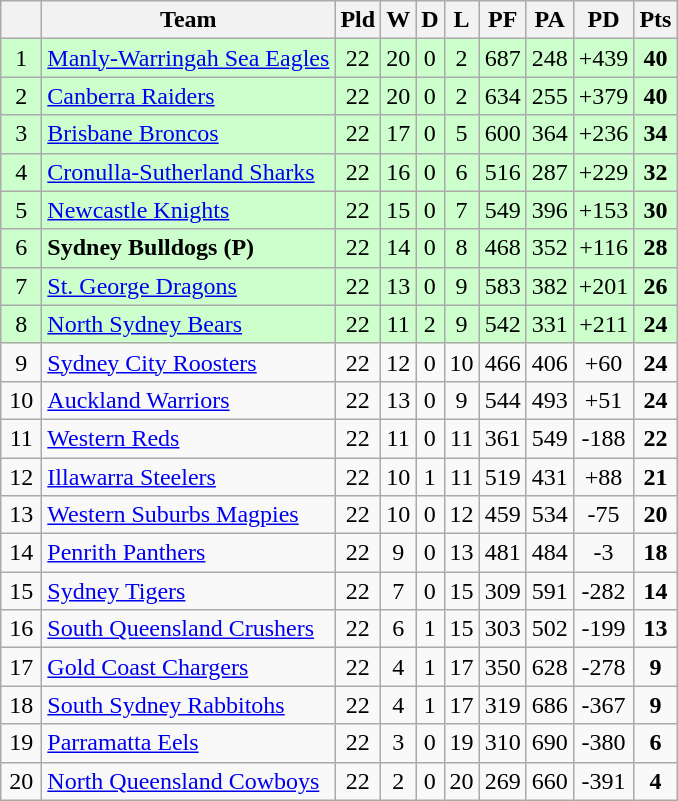<table class="wikitable" style="text-align:center;">
<tr>
<th style="width:20px;" abbr="Position×"></th>
<th>Team</th>
<th abbr="Played">Pld</th>
<th abbr="Won">W</th>
<th abbr="Drawn">D</th>
<th abbr="Lost">L</th>
<th abbr="Points for">PF</th>
<th abbr="Points against">PA</th>
<th abbr="Points difference">PD</th>
<th abbr="Points">Pts</th>
</tr>
<tr style="background:#cfc;">
<td>1</td>
<td style="text-align:left;"> <a href='#'>Manly-Warringah Sea Eagles</a></td>
<td>22</td>
<td>20</td>
<td>0</td>
<td>2</td>
<td>687</td>
<td>248</td>
<td>+439</td>
<td><strong>40</strong></td>
</tr>
<tr style="background:#cfc;">
<td>2</td>
<td style="text-align:left;"> <a href='#'>Canberra Raiders</a></td>
<td>22</td>
<td>20</td>
<td>0</td>
<td>2</td>
<td>634</td>
<td>255</td>
<td>+379</td>
<td><strong>40</strong></td>
</tr>
<tr style="background:#cfc;">
<td>3</td>
<td style="text-align:left;"> <a href='#'>Brisbane Broncos</a></td>
<td>22</td>
<td>17</td>
<td>0</td>
<td>5</td>
<td>600</td>
<td>364</td>
<td>+236</td>
<td><strong>34</strong></td>
</tr>
<tr style="background:#cfc;">
<td>4</td>
<td style="text-align:left;"> <a href='#'>Cronulla-Sutherland Sharks</a></td>
<td>22</td>
<td>16</td>
<td>0</td>
<td>6</td>
<td>516</td>
<td>287</td>
<td>+229</td>
<td><strong>32</strong></td>
</tr>
<tr style="background:#cfc;">
<td>5</td>
<td style="text-align:left;"> <a href='#'>Newcastle Knights</a></td>
<td>22</td>
<td>15</td>
<td>0</td>
<td>7</td>
<td>549</td>
<td>396</td>
<td>+153</td>
<td><strong>30</strong></td>
</tr>
<tr style="background:#cfc;">
<td>6</td>
<td style="text-align:left;"><strong> Sydney Bulldogs</strong> <strong>(P)</strong></td>
<td>22</td>
<td>14</td>
<td>0</td>
<td>8</td>
<td>468</td>
<td>352</td>
<td>+116</td>
<td><strong>28</strong></td>
</tr>
<tr style="background:#cfc;">
<td>7</td>
<td style="text-align:left;"> <a href='#'>St. George Dragons</a></td>
<td>22</td>
<td>13</td>
<td>0</td>
<td>9</td>
<td>583</td>
<td>382</td>
<td>+201</td>
<td><strong>26</strong></td>
</tr>
<tr style="background:#cfc;">
<td>8</td>
<td style="text-align:left;"> <a href='#'>North Sydney Bears</a></td>
<td>22</td>
<td>11</td>
<td>2</td>
<td>9</td>
<td>542</td>
<td>331</td>
<td>+211</td>
<td><strong>24</strong></td>
</tr>
<tr>
<td>9</td>
<td style="text-align:left;"> <a href='#'>Sydney City Roosters</a></td>
<td>22</td>
<td>12</td>
<td>0</td>
<td>10</td>
<td>466</td>
<td>406</td>
<td>+60</td>
<td><strong>24</strong></td>
</tr>
<tr>
<td>10</td>
<td style="text-align:left;"> <a href='#'>Auckland Warriors</a></td>
<td>22</td>
<td>13</td>
<td>0</td>
<td>9</td>
<td>544</td>
<td>493</td>
<td>+51</td>
<td><strong>24</strong></td>
</tr>
<tr>
<td>11</td>
<td style="text-align:left;"> <a href='#'>Western Reds</a></td>
<td>22</td>
<td>11</td>
<td>0</td>
<td>11</td>
<td>361</td>
<td>549</td>
<td>-188</td>
<td><strong>22</strong></td>
</tr>
<tr>
<td>12</td>
<td style="text-align:left;"> <a href='#'>Illawarra Steelers</a></td>
<td>22</td>
<td>10</td>
<td>1</td>
<td>11</td>
<td>519</td>
<td>431</td>
<td>+88</td>
<td><strong>21</strong></td>
</tr>
<tr>
<td>13</td>
<td style="text-align:left;"> <a href='#'>Western Suburbs Magpies</a></td>
<td>22</td>
<td>10</td>
<td>0</td>
<td>12</td>
<td>459</td>
<td>534</td>
<td>-75</td>
<td><strong>20</strong></td>
</tr>
<tr>
<td>14</td>
<td style="text-align:left;"> <a href='#'>Penrith Panthers</a></td>
<td>22</td>
<td>9</td>
<td>0</td>
<td>13</td>
<td>481</td>
<td>484</td>
<td>-3</td>
<td><strong>18</strong></td>
</tr>
<tr>
<td>15</td>
<td style="text-align:left;"> <a href='#'>Sydney Tigers</a></td>
<td>22</td>
<td>7</td>
<td>0</td>
<td>15</td>
<td>309</td>
<td>591</td>
<td>-282</td>
<td><strong>14</strong></td>
</tr>
<tr>
<td>16</td>
<td style="text-align:left;"> <a href='#'>South Queensland Crushers</a></td>
<td>22</td>
<td>6</td>
<td>1</td>
<td>15</td>
<td>303</td>
<td>502</td>
<td>-199</td>
<td><strong>13</strong></td>
</tr>
<tr>
<td>17</td>
<td style="text-align:left;"> <a href='#'>Gold Coast Chargers</a></td>
<td>22</td>
<td>4</td>
<td>1</td>
<td>17</td>
<td>350</td>
<td>628</td>
<td>-278</td>
<td><strong>9</strong></td>
</tr>
<tr>
<td>18</td>
<td style="text-align:left;"> <a href='#'>South Sydney Rabbitohs</a></td>
<td>22</td>
<td>4</td>
<td>1</td>
<td>17</td>
<td>319</td>
<td>686</td>
<td>-367</td>
<td><strong>9</strong></td>
</tr>
<tr>
<td>19</td>
<td style="text-align:left;"> <a href='#'>Parramatta Eels</a></td>
<td>22</td>
<td>3</td>
<td>0</td>
<td>19</td>
<td>310</td>
<td>690</td>
<td>-380</td>
<td><strong>6</strong></td>
</tr>
<tr>
<td>20</td>
<td style="text-align:left;"> <a href='#'>North Queensland Cowboys</a></td>
<td>22</td>
<td>2</td>
<td>0</td>
<td>20</td>
<td>269</td>
<td>660</td>
<td>-391</td>
<td><strong>4</strong></td>
</tr>
</table>
